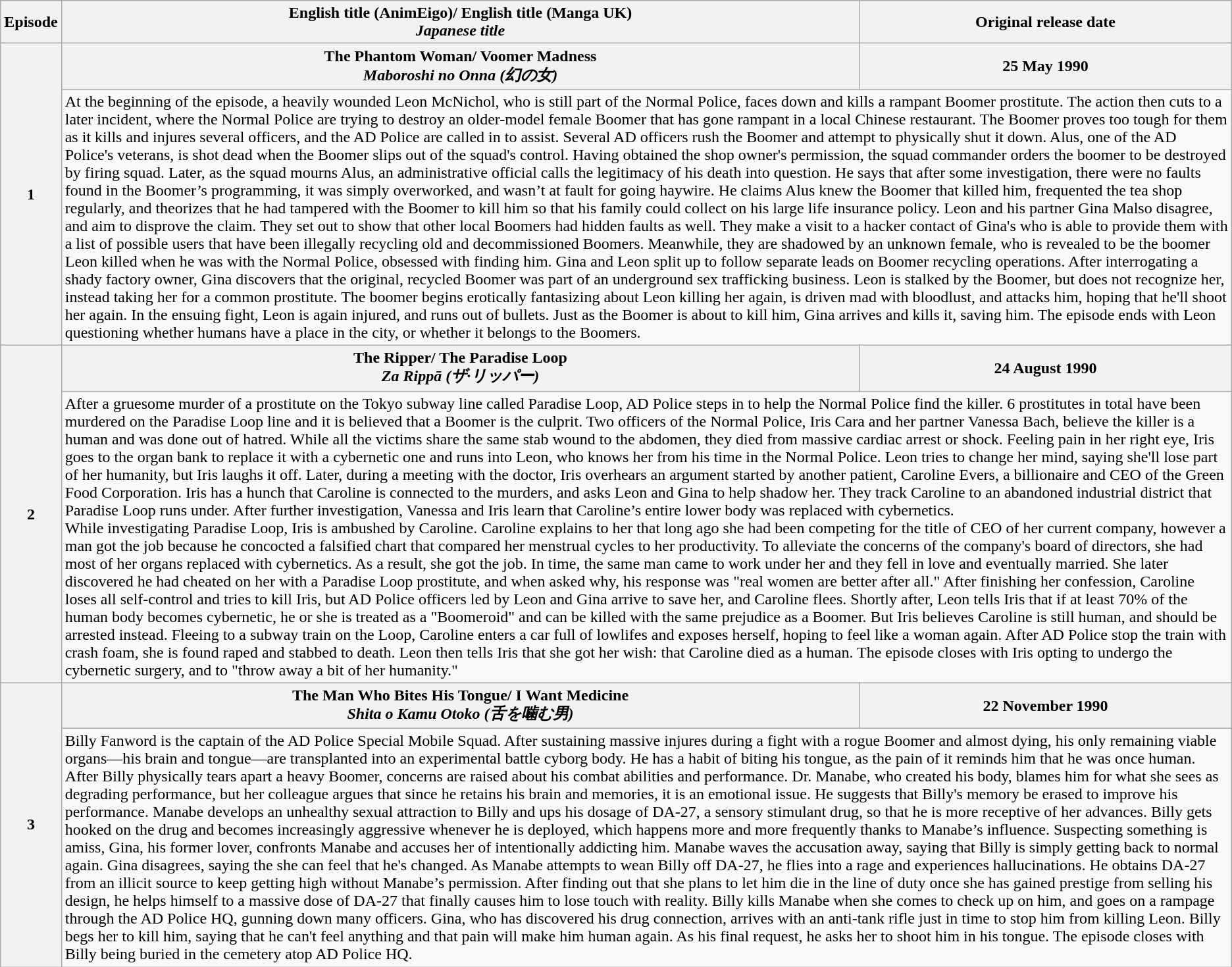<table class="wikitable mw-collapsible">
<tr>
<th>Episode</th>
<th>English title (AnimEigo)/ English title (Manga UK)<br><em>Japanese title</em></th>
<th>Original release date</th>
</tr>
<tr>
<th rowspan="2">1</th>
<th>The Phantom Woman/ Voomer Madness<br><em>Maboroshi no Onna (幻の女)</em></th>
<th>25 May 1990</th>
</tr>
<tr>
<td colspan="2">At the beginning of the episode, a heavily wounded Leon McNichol, who is still part of the Normal Police, faces down and kills a rampant Boomer prostitute. The action then cuts to a later incident, where the Normal Police are trying to destroy an older-model female Boomer that has gone rampant in a local Chinese restaurant. The Boomer proves too tough for them as it kills and injures several officers, and the AD Police are called in to assist. Several AD officers rush the Boomer and attempt to physically shut it down. Alus, one of the AD Police's veterans, is shot dead when the Boomer slips out of the squad's control. Having obtained the shop owner's permission, the squad commander orders the boomer to be destroyed by firing squad. Later, as the squad mourns Alus, an administrative official calls the legitimacy of his death into question. He says that after some investigation, there were no faults found in the Boomer’s programming, it was simply overworked, and wasn’t at fault for going haywire. He claims Alus knew the Boomer that killed him, frequented the tea shop regularly, and theorizes that he had tampered with the Boomer to kill him so that his family could collect on his large life insurance policy. Leon and his partner Gina Malso disagree, and aim to disprove the claim. They set out to show that other local Boomers had hidden faults as well. They make a visit to a hacker contact of Gina's who is able to provide them with a list of possible users that have been illegally recycling old and decommissioned Boomers. Meanwhile, they are shadowed by an unknown female, who is revealed to be the boomer Leon killed when he was with the Normal Police, obsessed with finding him. Gina and Leon split up to follow separate leads on Boomer recycling operations. After interrogating a shady factory owner, Gina discovers that the original, recycled Boomer was part of an underground sex trafficking business. Leon is stalked by the Boomer, but does not recognize her, instead taking her for a common prostitute. The boomer begins erotically fantasizing about Leon killing her again, is driven mad with bloodlust, and attacks him, hoping that he'll shoot her again. In the ensuing fight, Leon is again injured, and runs out of bullets. Just as the Boomer is about to kill him, Gina arrives and kills it, saving him. The episode ends with Leon questioning whether humans have a place in the city, or whether it belongs to the Boomers.</td>
</tr>
<tr>
<th rowspan="2">2</th>
<th>The Ripper/ The Paradise Loop<br><em>Za Rippā (ザ·リッパー)</em></th>
<th>24 August 1990</th>
</tr>
<tr>
<td colspan="2">After a gruesome murder of a prostitute on the Tokyo subway line called Paradise Loop, AD Police steps in to help the Normal Police find the killer. 6 prostitutes in total have been murdered on the Paradise Loop line and it is believed that a Boomer is the culprit. Two officers of the Normal Police, Iris Cara and her partner Vanessa Bach, believe the killer is a human and was done out of hatred. While all the victims share the same stab wound to the abdomen, they died from massive cardiac arrest or shock. Feeling pain in her right eye, Iris goes to the organ bank to replace it with a cybernetic one and runs into Leon, who knows her from his time in the Normal Police. Leon tries to change her mind, saying she'll lose part of her humanity, but Iris laughs it off. Later, during a meeting with the doctor, Iris overhears an argument started by another patient, Caroline Evers, a billionaire and CEO of the Green Food Corporation. Iris has a hunch that Caroline is connected to the murders, and asks Leon and Gina to help shadow her. They track Caroline to an abandoned industrial district that Paradise Loop runs under. After further investigation, Vanessa and Iris learn that Caroline’s entire lower body was replaced with cybernetics.<br>While investigating Paradise Loop, Iris is ambushed by Caroline. Caroline explains to her that long ago she had been competing for the title of CEO of her current company, however a man got the job because he concocted a falsified chart that compared her menstrual cycles to her productivity. To alleviate the concerns of the company's board of directors, she had most of her organs replaced with cybernetics. As a result, she got the job. In time, the same man came to work under her and they fell in love and eventually married. She later discovered he had cheated on her with a Paradise Loop prostitute, and when asked why, his response was "real women are better after all." After finishing her confession, Caroline loses all self-control and tries to kill Iris, but AD Police officers led by Leon and Gina arrive to save her, and Caroline flees. Shortly after, Leon tells Iris that if at least 70% of the human body becomes cybernetic, he or she is treated as a "Boomeroid" and can be killed with the same prejudice as a Boomer. But Iris believes Caroline is still human, and should be arrested instead. Fleeing to a subway train on the Loop, Caroline enters a car full of lowlifes and exposes herself, hoping to feel like a woman again. After AD Police stop the train with crash foam, she is found raped and stabbed to death. Leon then tells Iris that she got her wish: that Caroline died as a human. The episode closes with Iris opting to undergo the cybernetic surgery, and to "throw away a bit of her humanity."</td>
</tr>
<tr>
<th rowspan="2">3</th>
<th>The Man Who Bites His Tongue/ I Want Medicine<br><em>Shita o Kamu Otoko (舌を噛む男)</em></th>
<th>22 November 1990</th>
</tr>
<tr>
<td colspan="2">Billy Fanword is the captain of the AD Police Special Mobile Squad. After sustaining massive injures during a fight with a rogue Boomer and almost dying, his only remaining viable organs—his brain and tongue—are transplanted into an experimental battle cyborg body. He has a habit of biting his tongue, as the pain of it reminds him that he was once human. After Billy physically tears apart a heavy Boomer, concerns are raised about his combat abilities and performance. Dr. Manabe, who created his body, blames him for what she sees as degrading performance, but her colleague argues that since he retains his brain and memories, it is an emotional issue. He suggests that Billy's memory be erased to improve his performance. Manabe develops an unhealthy sexual attraction to Billy and ups his dosage of DA-27, a sensory stimulant drug, so that he is more receptive of her advances. Billy gets hooked on the drug and becomes increasingly aggressive whenever he is deployed, which happens more and more frequently thanks to Manabe’s influence. Suspecting something is amiss, Gina, his former lover, confronts Manabe and accuses her of intentionally addicting him. Manabe waves the accusation away, saying that Billy is simply getting back to normal again. Gina disagrees, saying the she can feel that he's changed. As Manabe attempts to wean Billy off DA-27, he flies into a rage and experiences hallucinations. He obtains DA-27 from an illicit source to keep getting high without Manabe’s permission. After finding out that she plans to let him die in the line of duty once she has gained prestige from selling his design, he helps himself to a massive dose of DA-27 that finally causes him to lose touch with reality. Billy kills Manabe when she comes to check up on him, and goes on a rampage through the AD Police HQ, gunning down many officers. Gina, who has discovered his drug connection, arrives with an anti-tank rifle just in time to stop him from killing Leon. Billy begs her to kill him, saying that he can't feel anything and that pain will make him human again. As his final request, he asks her to shoot him in his tongue. The episode closes with Billy being buried in the cemetery atop AD Police HQ.</td>
</tr>
</table>
